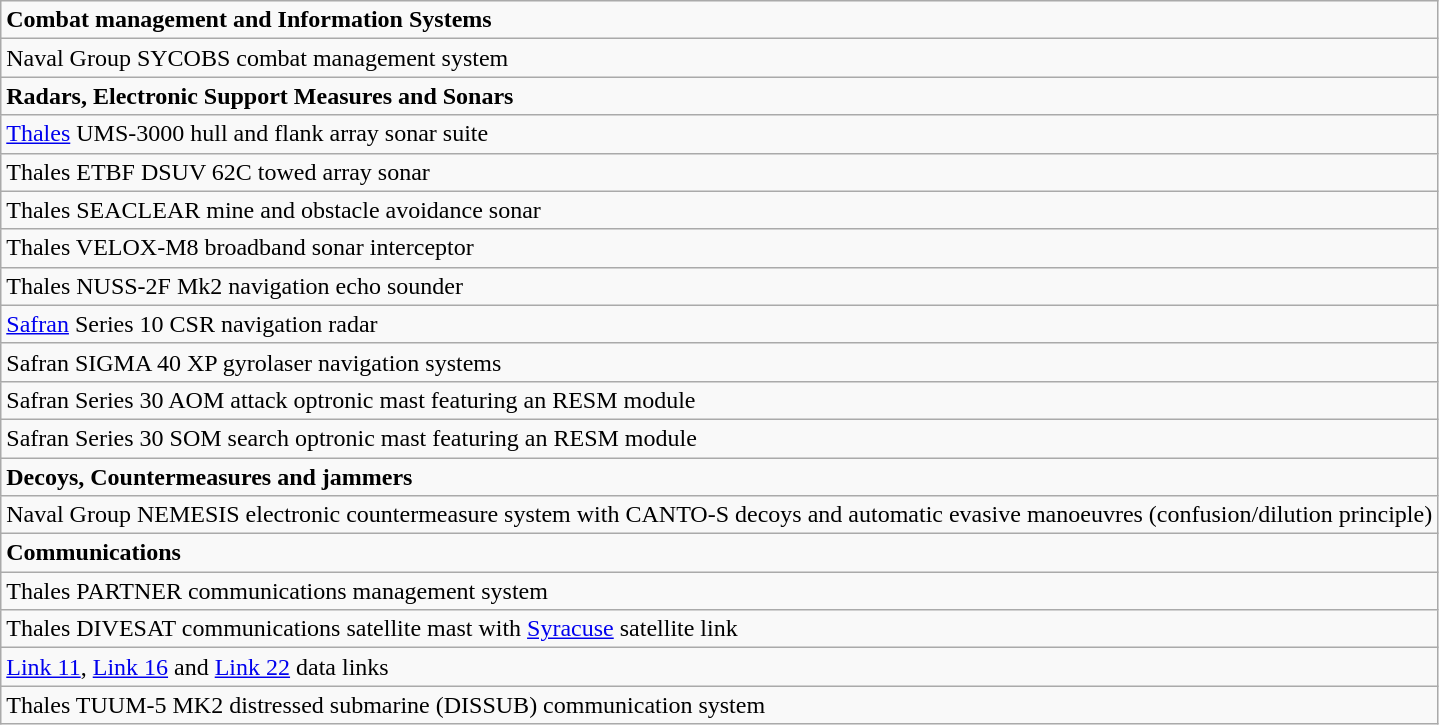<table class="wikitable">
<tr>
<td><strong>Combat management and Information Systems</strong></td>
</tr>
<tr>
<td>Naval Group SYCOBS combat management system</td>
</tr>
<tr>
<td><strong>Radars, Electronic Support Measures and Sonars</strong></td>
</tr>
<tr>
<td><a href='#'>Thales</a> UMS-3000 hull and flank array sonar suite</td>
</tr>
<tr>
<td>Thales ETBF DSUV 62C towed array sonar</td>
</tr>
<tr>
<td>Thales SEACLEAR mine and obstacle avoidance sonar</td>
</tr>
<tr>
<td>Thales VELOX-M8 broadband sonar interceptor</td>
</tr>
<tr>
<td>Thales NUSS-2F Mk2 navigation echo sounder</td>
</tr>
<tr>
<td><a href='#'>Safran</a> Series 10 CSR navigation radar</td>
</tr>
<tr>
<td>Safran SIGMA 40 XP gyrolaser navigation systems</td>
</tr>
<tr>
<td>Safran Series 30 AOM attack optronic mast featuring an RESM module</td>
</tr>
<tr>
<td>Safran Series 30 SOM search optronic mast featuring an RESM module</td>
</tr>
<tr>
<td><strong>Decoys, Countermeasures and jammers</strong></td>
</tr>
<tr>
<td>Naval Group NEMESIS electronic countermeasure system with CANTO-S decoys and automatic evasive manoeuvres (confusion/dilution principle)</td>
</tr>
<tr>
<td><strong>Communications</strong></td>
</tr>
<tr>
<td>Thales PARTNER communications management system</td>
</tr>
<tr>
<td>Thales DIVESAT communications satellite mast with <a href='#'>Syracuse</a> satellite link</td>
</tr>
<tr>
<td><a href='#'>Link 11</a>, <a href='#'>Link 16</a> and <a href='#'>Link 22</a> data links</td>
</tr>
<tr>
<td>Thales TUUM-5 MK2 distressed submarine (DISSUB) communication system</td>
</tr>
</table>
